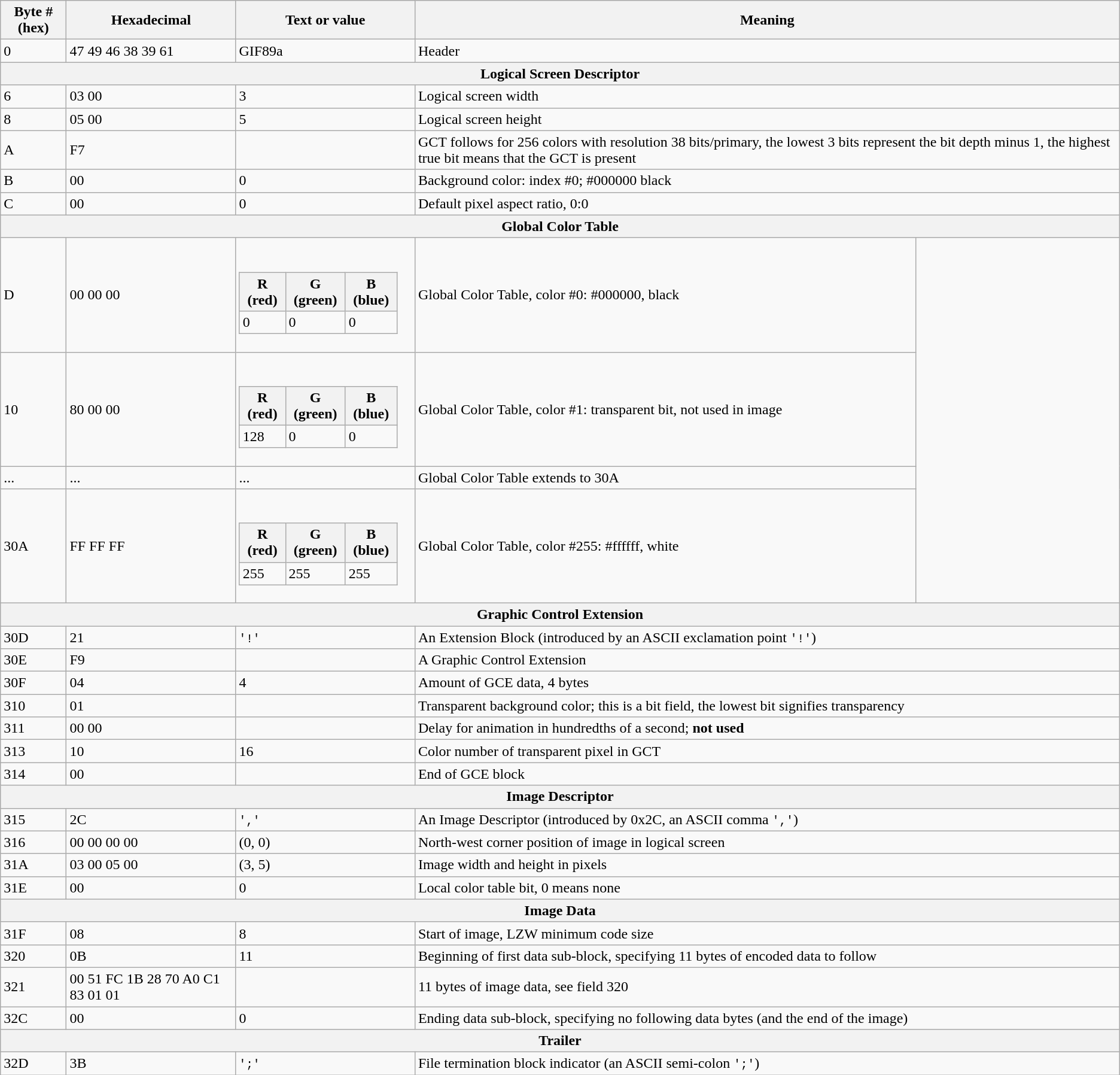<table class="wikitable">
<tr>
<th>Byte # (hex)</th>
<th>Hexadecimal</th>
<th>Text or value</th>
<th colspan=2>Meaning</th>
</tr>
<tr>
<td>0</td>
<td>47 49 46 38 39 61</td>
<td>GIF89a</td>
<td colspan=2>Header</td>
</tr>
<tr>
<th colspan=5>Logical Screen Descriptor</th>
</tr>
<tr>
<td>6</td>
<td>03 00</td>
<td>3</td>
<td colspan=2>Logical screen width</td>
</tr>
<tr>
<td>8</td>
<td>05 00</td>
<td>5</td>
<td colspan=2>Logical screen height</td>
</tr>
<tr>
<td>A</td>
<td>F7</td>
<td></td>
<td colspan=2>GCT follows for 256 colors with resolution 38 bits/primary, the lowest 3 bits represent the bit depth minus 1, the highest true bit means that the GCT is present</td>
</tr>
<tr>
<td>B</td>
<td>00</td>
<td>0</td>
<td colspan=2>Background color: index #0; #000000 black</td>
</tr>
<tr>
<td>C</td>
<td>00</td>
<td>0</td>
<td colspan=2>Default pixel aspect ratio, 0:0</td>
</tr>
<tr>
<th colspan=5>Global Color Table</th>
</tr>
<tr>
<td>D</td>
<td>00 00 00</td>
<td><br><table class="wikitable">
<tr>
<th>R (red)</th>
<th>G (green)</th>
<th>B (blue)</th>
</tr>
<tr>
<td>0</td>
<td>0</td>
<td>0</td>
</tr>
</table>
</td>
<td>Global Color Table, color #0: #000000, black</td>
<td rowspan=4 width=220px></td>
</tr>
<tr>
<td>10</td>
<td>80 00 00</td>
<td><br><table class="wikitable">
<tr>
<th>R (red)</th>
<th>G (green)</th>
<th>B (blue)</th>
</tr>
<tr>
<td>128</td>
<td>0</td>
<td>0</td>
</tr>
</table>
</td>
<td>Global Color Table, color #1: transparent bit, not used in image</td>
</tr>
<tr>
<td>...</td>
<td>...</td>
<td>...</td>
<td>Global Color Table extends to 30A</td>
</tr>
<tr>
<td>30A</td>
<td>FF FF FF</td>
<td><br><table class="wikitable">
<tr>
<th>R (red)</th>
<th>G (green)</th>
<th>B (blue)</th>
</tr>
<tr>
<td>255</td>
<td>255</td>
<td>255</td>
</tr>
</table>
</td>
<td>Global Color Table, color #255: #ffffff, white</td>
</tr>
<tr>
<th colspan=5>Graphic Control Extension</th>
</tr>
<tr>
<td>30D</td>
<td>21</td>
<td><code>'!'</code></td>
<td colspan="2">An Extension Block (introduced by an ASCII exclamation point <code>'!'</code>)</td>
</tr>
<tr>
<td>30E</td>
<td>F9</td>
<td></td>
<td colspan="2">A Graphic Control Extension</td>
</tr>
<tr>
<td>30F</td>
<td>04</td>
<td>4</td>
<td colspan=2>Amount of GCE data, 4 bytes</td>
</tr>
<tr>
<td>310</td>
<td>01</td>
<td></td>
<td colspan=2>Transparent background color; this is a bit field, the lowest bit signifies transparency</td>
</tr>
<tr>
<td>311</td>
<td>00 00</td>
<td></td>
<td colspan=2>Delay for animation in hundredths of a second; <strong>not used</strong></td>
</tr>
<tr>
<td>313</td>
<td>10</td>
<td>16</td>
<td colspan=2>Color number of transparent pixel in GCT</td>
</tr>
<tr>
<td>314</td>
<td>00</td>
<td></td>
<td colspan=2>End of GCE block</td>
</tr>
<tr>
<th colspan=5>Image Descriptor</th>
</tr>
<tr>
<td>315</td>
<td>2C</td>
<td><code>','</code></td>
<td colspan="2">An Image Descriptor (introduced by 0x2C, an ASCII comma <code>','</code>)</td>
</tr>
<tr>
<td>316</td>
<td>00 00 00 00</td>
<td>(0, 0)</td>
<td colspan=2>North-west corner position of image in logical screen</td>
</tr>
<tr>
<td>31A</td>
<td>03 00 05 00</td>
<td>(3, 5)</td>
<td colspan=2>Image width and height in pixels</td>
</tr>
<tr>
<td>31E</td>
<td>00</td>
<td>0</td>
<td colspan=2>Local color table bit, 0 means none</td>
</tr>
<tr>
<th colspan=5>Image Data</th>
</tr>
<tr>
<td>31F</td>
<td>08</td>
<td>8</td>
<td colspan=2>Start of image, LZW minimum code size</td>
</tr>
<tr>
<td>320</td>
<td>0B</td>
<td>11</td>
<td colspan=2>Beginning of first data sub-block, specifying 11 bytes of encoded data to follow</td>
</tr>
<tr>
<td>321</td>
<td>00 51 FC 1B 28 70 A0 C1 83 01 01</td>
<td><image data></td>
<td colspan=2>11 bytes of image data, see field 320</td>
</tr>
<tr>
<td>32C</td>
<td>00</td>
<td>0</td>
<td colspan=2>Ending data sub-block, specifying no following data bytes (and the end of the image)</td>
</tr>
<tr>
<th colspan=5>Trailer</th>
</tr>
<tr>
<td>32D</td>
<td>3B</td>
<td><code>';'</code></td>
<td colspan=2>File termination block indicator (an ASCII semi-colon <code>';'</code>)</td>
</tr>
</table>
